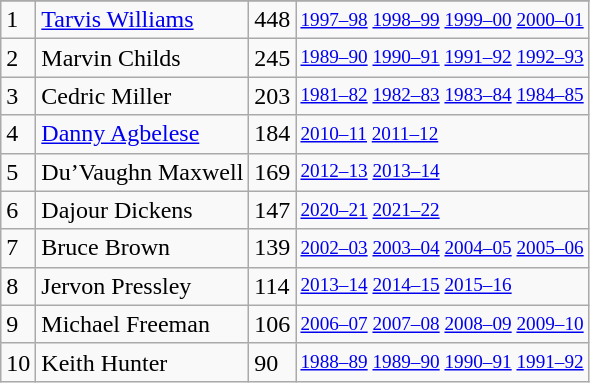<table class="wikitable">
<tr>
</tr>
<tr>
<td>1</td>
<td><a href='#'>Tarvis Williams</a></td>
<td>448</td>
<td style="font-size:80%;"><a href='#'>1997–98</a> <a href='#'>1998–99</a> <a href='#'>1999–00</a> <a href='#'>2000–01</a></td>
</tr>
<tr>
<td>2</td>
<td>Marvin Childs</td>
<td>245</td>
<td style="font-size:80%;"><a href='#'>1989–90</a> <a href='#'>1990–91</a> <a href='#'>1991–92</a> <a href='#'>1992–93</a></td>
</tr>
<tr>
<td>3</td>
<td>Cedric Miller</td>
<td>203</td>
<td style="font-size:80%;"><a href='#'>1981–82</a> <a href='#'>1982–83</a> <a href='#'>1983–84</a> <a href='#'>1984–85</a></td>
</tr>
<tr>
<td>4</td>
<td><a href='#'>Danny Agbelese</a></td>
<td>184</td>
<td style="font-size:80%;"><a href='#'>2010–11</a> <a href='#'>2011–12</a></td>
</tr>
<tr>
<td>5</td>
<td>Du’Vaughn Maxwell</td>
<td>169</td>
<td style="font-size:80%;"><a href='#'>2012–13</a> <a href='#'>2013–14</a></td>
</tr>
<tr>
<td>6</td>
<td>Dajour Dickens</td>
<td>147</td>
<td style="font-size:80%;"><a href='#'>2020–21</a> <a href='#'>2021–22</a></td>
</tr>
<tr>
<td>7</td>
<td>Bruce Brown</td>
<td>139</td>
<td style="font-size:80%;"><a href='#'>2002–03</a> <a href='#'>2003–04</a> <a href='#'>2004–05</a> <a href='#'>2005–06</a></td>
</tr>
<tr>
<td>8</td>
<td>Jervon Pressley</td>
<td>114</td>
<td style="font-size:80%;"><a href='#'>2013–14</a> <a href='#'>2014–15</a> <a href='#'>2015–16</a></td>
</tr>
<tr>
<td>9</td>
<td>Michael Freeman</td>
<td>106</td>
<td style="font-size:80%;"><a href='#'>2006–07</a> <a href='#'>2007–08</a> <a href='#'>2008–09</a> <a href='#'>2009–10</a></td>
</tr>
<tr>
<td>10</td>
<td>Keith Hunter</td>
<td>90</td>
<td style="font-size:80%;"><a href='#'>1988–89</a> <a href='#'>1989–90</a> <a href='#'>1990–91</a> <a href='#'>1991–92</a></td>
</tr>
</table>
